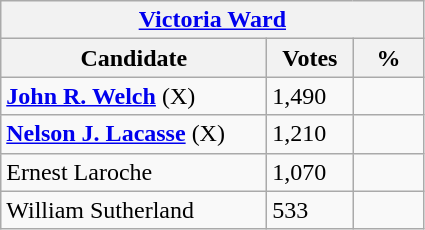<table class="wikitable">
<tr>
<th colspan="3"><a href='#'>Victoria Ward</a></th>
</tr>
<tr>
<th style="width: 170px">Candidate</th>
<th style="width: 50px">Votes</th>
<th style="width: 40px">%</th>
</tr>
<tr>
<td><strong><a href='#'>John R. Welch</a></strong> (X)</td>
<td>1,490</td>
<td></td>
</tr>
<tr>
<td><strong><a href='#'>Nelson J. Lacasse</a></strong> (X)</td>
<td>1,210</td>
<td></td>
</tr>
<tr>
<td>Ernest Laroche</td>
<td>1,070</td>
<td></td>
</tr>
<tr>
<td>William Sutherland</td>
<td>533</td>
<td></td>
</tr>
</table>
